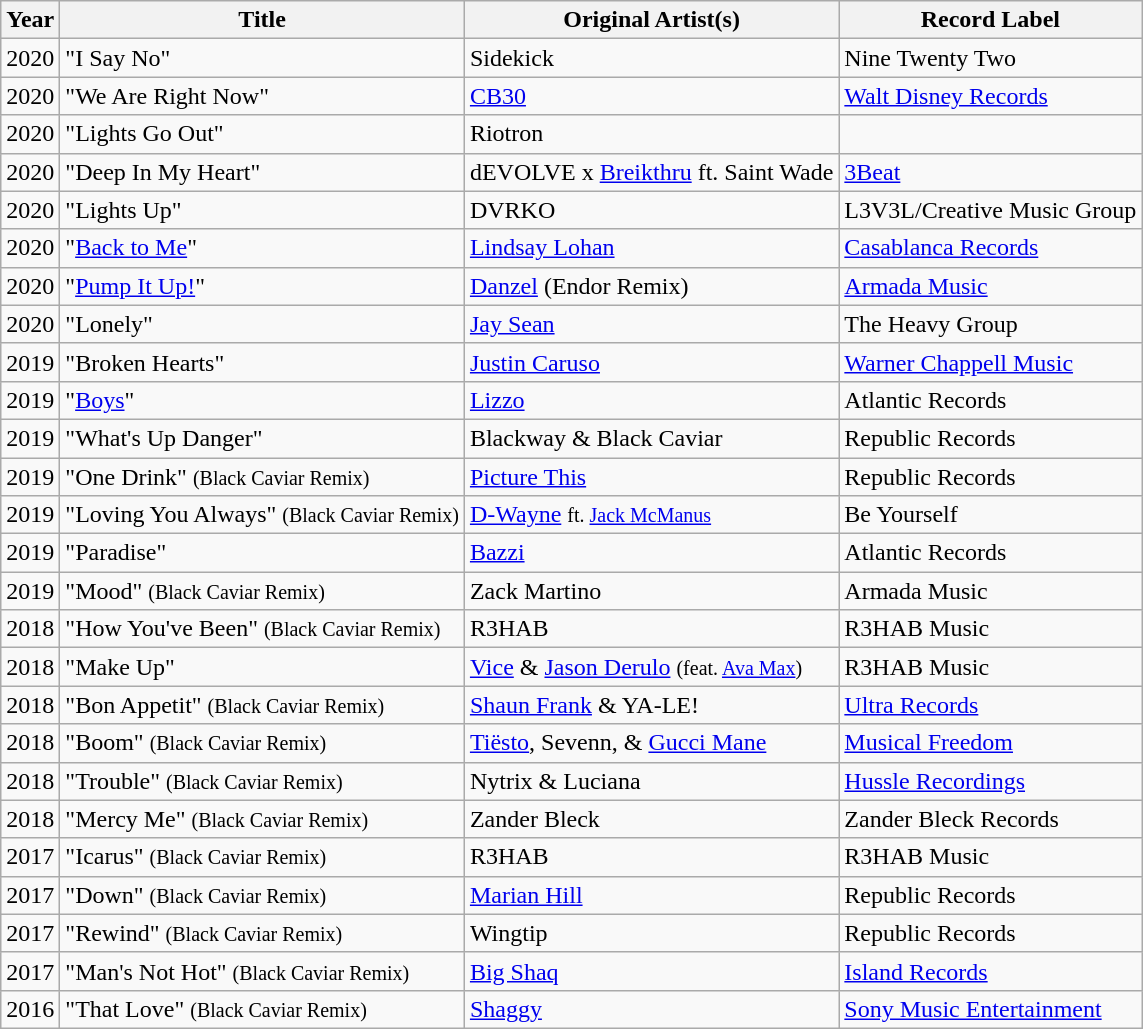<table class="wikitable sortable">
<tr>
<th>Year</th>
<th>Title</th>
<th>Original Artist(s)</th>
<th>Record Label</th>
</tr>
<tr>
<td>2020</td>
<td>"I Say No"</td>
<td>Sidekick</td>
<td>Nine Twenty Two</td>
</tr>
<tr>
<td>2020</td>
<td>"We Are Right Now"</td>
<td><a href='#'>CB30</a></td>
<td><a href='#'>Walt Disney Records</a></td>
</tr>
<tr>
<td>2020</td>
<td>"Lights Go Out"</td>
<td>Riotron</td>
<td></td>
</tr>
<tr>
<td>2020</td>
<td>"Deep In My Heart"</td>
<td>dEVOLVE x <a href='#'>Breikthru</a> ft. Saint Wade</td>
<td><a href='#'>3Beat</a></td>
</tr>
<tr>
<td>2020</td>
<td>"Lights Up"</td>
<td>DVRKO</td>
<td>L3V3L/Creative Music Group</td>
</tr>
<tr>
<td>2020</td>
<td>"<a href='#'>Back to Me</a>"</td>
<td><a href='#'>Lindsay Lohan</a></td>
<td><a href='#'>Casablanca Records</a></td>
</tr>
<tr>
<td>2020</td>
<td>"<a href='#'>Pump It Up!</a>"</td>
<td><a href='#'>Danzel</a> (Endor Remix)</td>
<td><a href='#'>Armada Music</a></td>
</tr>
<tr>
<td>2020</td>
<td>"Lonely"</td>
<td><a href='#'>Jay Sean</a></td>
<td>The Heavy Group</td>
</tr>
<tr>
<td>2019</td>
<td>"Broken Hearts"</td>
<td><a href='#'>Justin Caruso</a></td>
<td><a href='#'>Warner Chappell Music</a></td>
</tr>
<tr>
<td>2019</td>
<td>"<a href='#'>Boys</a>"</td>
<td><a href='#'>Lizzo</a></td>
<td>Atlantic Records</td>
</tr>
<tr>
<td>2019</td>
<td>"What's Up Danger"</td>
<td>Blackway & Black Caviar</td>
<td>Republic Records</td>
</tr>
<tr>
<td>2019</td>
<td>"One Drink" <small>(Black Caviar Remix)</small></td>
<td><a href='#'>Picture This</a></td>
<td>Republic Records</td>
</tr>
<tr>
<td>2019</td>
<td>"Loving You Always" <small>(Black Caviar Remix)</small></td>
<td><a href='#'>D-Wayne</a> <small>ft. <a href='#'>Jack McManus</a></small></td>
<td>Be Yourself</td>
</tr>
<tr>
<td>2019</td>
<td>"Paradise"</td>
<td><a href='#'>Bazzi</a></td>
<td>Atlantic Records</td>
</tr>
<tr>
<td>2019</td>
<td>"Mood" <small>(Black Caviar Remix)</small></td>
<td>Zack Martino</td>
<td>Armada Music</td>
</tr>
<tr>
<td>2018</td>
<td>"How You've Been" <small>(Black Caviar Remix)</small></td>
<td>R3HAB</td>
<td>R3HAB Music</td>
</tr>
<tr>
<td>2018</td>
<td>"Make Up"</td>
<td><a href='#'>Vice</a> & <a href='#'>Jason Derulo</a> <small>(feat. <a href='#'>Ava Max</a>)</small></td>
<td>R3HAB Music</td>
</tr>
<tr>
<td>2018</td>
<td>"Bon Appetit" <small>(Black Caviar Remix)</small></td>
<td><a href='#'>Shaun Frank</a> & YA-LE!</td>
<td><a href='#'>Ultra Records</a></td>
</tr>
<tr>
<td>2018</td>
<td>"Boom" <small>(Black Caviar Remix)</small></td>
<td><a href='#'>Tiësto</a>, Sevenn, & <a href='#'>Gucci Mane</a></td>
<td><a href='#'>Musical Freedom</a></td>
</tr>
<tr>
<td>2018</td>
<td>"Trouble" <small>(Black Caviar Remix)</small></td>
<td>Nytrix & Luciana</td>
<td><a href='#'>Hussle Recordings</a></td>
</tr>
<tr>
<td>2018</td>
<td>"Mercy Me" <small>(Black Caviar Remix)</small></td>
<td>Zander Bleck</td>
<td>Zander Bleck Records</td>
</tr>
<tr>
<td>2017</td>
<td>"Icarus" <small>(Black Caviar Remix)</small></td>
<td>R3HAB</td>
<td>R3HAB Music</td>
</tr>
<tr>
<td>2017</td>
<td>"Down" <small>(Black Caviar Remix)</small></td>
<td><a href='#'>Marian Hill</a></td>
<td>Republic Records</td>
</tr>
<tr>
<td>2017</td>
<td>"Rewind" <small>(Black Caviar Remix)</small></td>
<td>Wingtip</td>
<td>Republic Records</td>
</tr>
<tr>
<td>2017</td>
<td>"Man's Not Hot" <small>(Black Caviar Remix)</small></td>
<td><a href='#'>Big Shaq</a></td>
<td><a href='#'>Island Records</a></td>
</tr>
<tr>
<td>2016</td>
<td>"That Love" <small>(Black Caviar Remix)</small></td>
<td><a href='#'>Shaggy</a></td>
<td><a href='#'>Sony Music Entertainment</a></td>
</tr>
</table>
